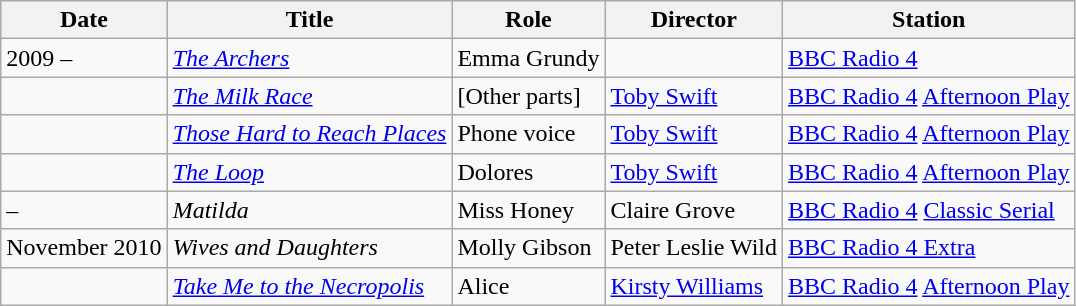<table class="wikitable sortable">
<tr>
<th>Date</th>
<th>Title</th>
<th>Role</th>
<th>Director</th>
<th>Station</th>
</tr>
<tr>
<td>2009 –</td>
<td><em><a href='#'>The Archers</a></em></td>
<td>Emma Grundy </td>
<td></td>
<td><a href='#'>BBC Radio 4</a></td>
</tr>
<tr>
<td></td>
<td><em><a href='#'>The Milk Race</a></em></td>
<td>[Other parts]</td>
<td><a href='#'>Toby Swift</a></td>
<td><a href='#'>BBC Radio 4</a> <a href='#'>Afternoon Play</a></td>
</tr>
<tr>
<td></td>
<td><em><a href='#'>Those Hard to Reach Places</a></em></td>
<td>Phone voice</td>
<td><a href='#'>Toby Swift</a></td>
<td><a href='#'>BBC Radio 4</a> <a href='#'>Afternoon Play</a></td>
</tr>
<tr>
<td></td>
<td><em><a href='#'>The Loop</a></em></td>
<td>Dolores</td>
<td><a href='#'>Toby Swift</a></td>
<td><a href='#'>BBC Radio 4</a> <a href='#'>Afternoon Play</a></td>
</tr>
<tr>
<td> – </td>
<td><em>Matilda</em></td>
<td>Miss Honey</td>
<td>Claire Grove</td>
<td><a href='#'>BBC Radio 4</a> <a href='#'>Classic Serial</a></td>
</tr>
<tr>
<td>November 2010</td>
<td><em>Wives and Daughters</em></td>
<td>Molly Gibson</td>
<td>Peter Leslie Wild</td>
<td><a href='#'>BBC Radio 4 Extra</a></td>
</tr>
<tr>
<td></td>
<td><em><a href='#'>Take Me to the Necropolis</a></em></td>
<td>Alice</td>
<td><a href='#'>Kirsty Williams</a></td>
<td><a href='#'>BBC Radio 4</a> <a href='#'>Afternoon Play</a></td>
</tr>
</table>
